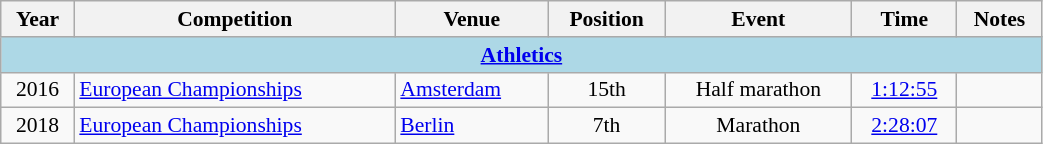<table class="wikitable" width=55% style="font-size:90%; text-align:center;">
<tr>
<th>Year</th>
<th>Competition</th>
<th>Venue</th>
<th>Position</th>
<th>Event</th>
<th>Time</th>
<th>Notes</th>
</tr>
<tr>
<td colspan="7" style="background:lightblue;"><strong><a href='#'>Athletics</a></strong></td>
</tr>
<tr>
<td>2016</td>
<td align=left><a href='#'>European Championships</a></td>
<td align=left> <a href='#'>Amsterdam</a></td>
<td>15th</td>
<td>Half marathon</td>
<td><a href='#'>1:12:55</a></td>
<td></td>
</tr>
<tr>
<td>2018</td>
<td align=left><a href='#'>European Championships</a></td>
<td align=left> <a href='#'>Berlin</a></td>
<td>7th</td>
<td>Marathon</td>
<td><a href='#'>2:28:07</a></td>
<td></td>
</tr>
</table>
